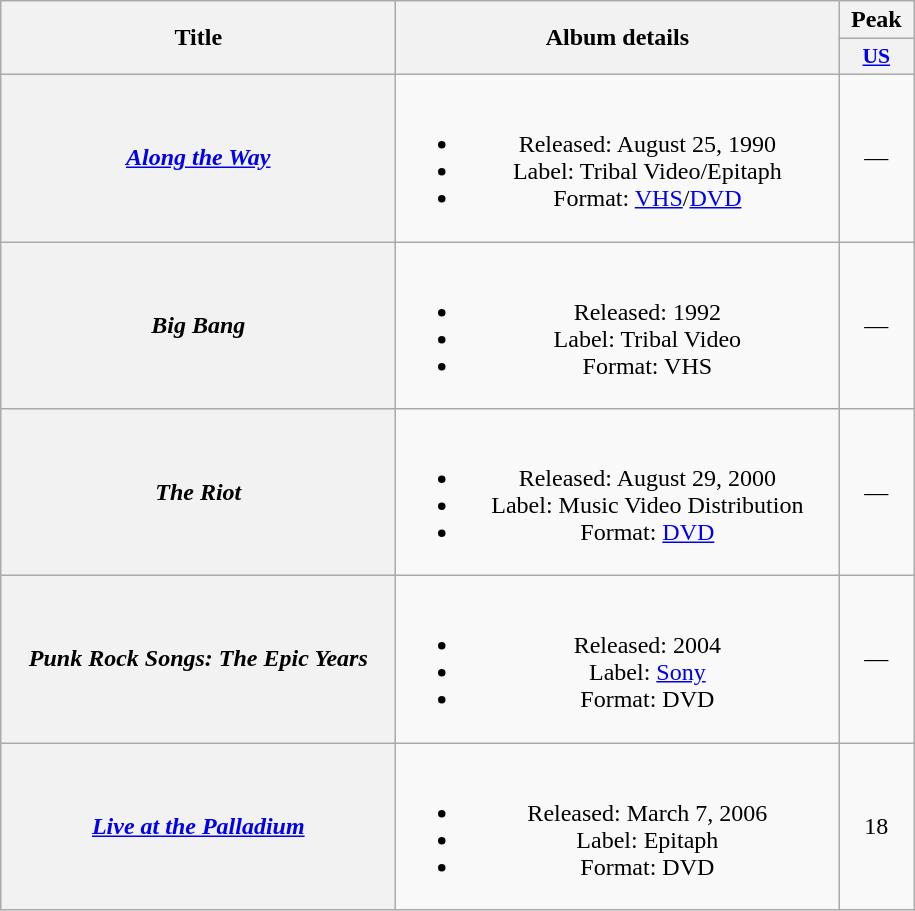<table class="wikitable plainrowheaders" style="text-align:center;">
<tr>
<th scope="col" rowspan="2" style="width:16em;">Title</th>
<th scope="col" rowspan="2" style="width:18em;">Album details</th>
<th scope="col" colspan="1">Peak</th>
</tr>
<tr>
<th scope="col" style="width:3em;font-size:90%;"><a href='#'>US</a><br></th>
</tr>
<tr>
<th scope="row"><em><a href='#'>Along the Way</a></em></th>
<td><br><ul><li>Released: August 25, 1990</li><li>Label: Tribal Video/Epitaph</li><li>Format: <a href='#'>VHS</a>/<a href='#'>DVD</a></li></ul></td>
<td>—</td>
</tr>
<tr>
<th scope="row"><em>Big Bang</em></th>
<td><br><ul><li>Released: 1992</li><li>Label: Tribal Video</li><li>Format: VHS</li></ul></td>
<td>—</td>
</tr>
<tr>
<th scope="row"><em>The Riot</em></th>
<td><br><ul><li>Released: August 29, 2000</li><li>Label: Music Video Distribution</li><li>Format: <a href='#'>DVD</a></li></ul></td>
<td>—</td>
</tr>
<tr>
<th scope="row"><em>Punk Rock Songs: The Epic Years</em></th>
<td><br><ul><li>Released: 2004</li><li>Label: <a href='#'>Sony</a></li><li>Format: DVD</li></ul></td>
<td>—</td>
</tr>
<tr>
<th scope="row"><em><a href='#'>Live at the Palladium</a></em></th>
<td><br><ul><li>Released: March 7, 2006</li><li>Label: Epitaph</li><li>Format: DVD</li></ul></td>
<td>18</td>
</tr>
</table>
